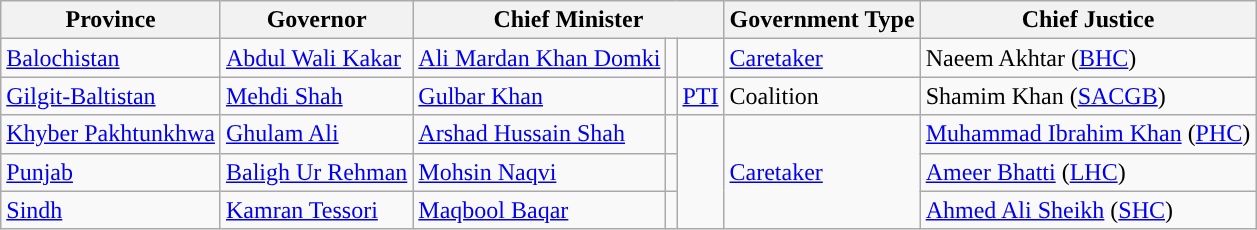<table class="wikitable">
<tr>
<th>Province</th>
<th>Governor</th>
<th colspan="3">Chief Minister</th>
<th>Government Type</th>
<th>Chief Justice</th>
</tr>
<tr>
<td><a href='#'>Balochistan</a></td>
<td><a href='#'>Abdul Wali Kakar</a></td>
<td><a href='#'>Ali Mardan Khan Domki</a></td>
<td></td>
<td></td>
<td><a href='#'>Caretaker</a></td>
<td>Naeem Akhtar (<a href='#'>BHC</a>)</td>
</tr>
<tr>
<td><a href='#'>Gilgit-Baltistan</a></td>
<td><a href='#'>Mehdi Shah</a></td>
<td><a href='#'>Gulbar Khan</a></td>
<td style="background-color: "></td>
<td><a href='#'>PTI</a></td>
<td>Coalition</td>
<td>Shamim Khan (<a href='#'>SACGB</a>)</td>
</tr>
<tr>
<td><a href='#'>Khyber Pakhtunkhwa</a></td>
<td><a href='#'>Ghulam Ali</a></td>
<td><a href='#'>Arshad Hussain Shah</a></td>
<td></td>
<td rowspan="3"></td>
<td rowspan="3"><a href='#'>Caretaker</a></td>
<td><a href='#'>Muhammad Ibrahim Khan</a> (<a href='#'>PHC</a>)</td>
</tr>
<tr>
<td><a href='#'>Punjab</a></td>
<td><a href='#'>Baligh Ur Rehman</a></td>
<td><a href='#'>Mohsin Naqvi</a></td>
<td></td>
<td><a href='#'>Ameer Bhatti</a> (<a href='#'>LHC</a>)</td>
</tr>
<tr>
<td><a href='#'>Sindh</a></td>
<td><a href='#'>Kamran Tessori</a></td>
<td><a href='#'>Maqbool Baqar</a></td>
<td></td>
<td><a href='#'>Ahmed Ali Sheikh</a> (<a href='#'>SHC</a>)</td>
</tr>
</table>
